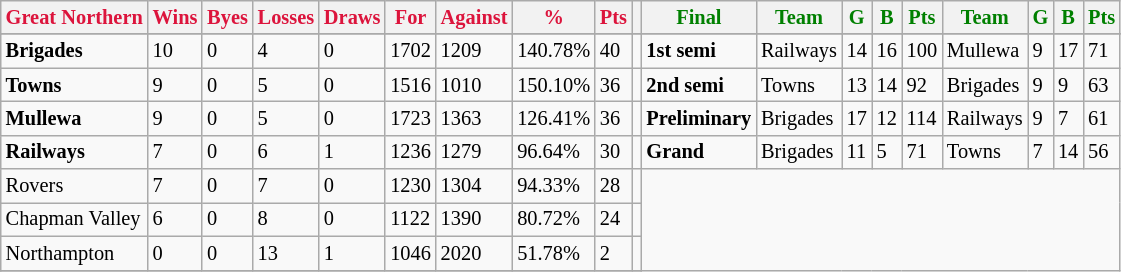<table style="font-size: 85%; text-align: left;" class="wikitable">
<tr>
<th style="color:crimson">Great Northern</th>
<th style="color:crimson">Wins</th>
<th style="color:crimson">Byes</th>
<th style="color:crimson">Losses</th>
<th style="color:crimson">Draws</th>
<th style="color:crimson">For</th>
<th style="color:crimson">Against</th>
<th style="color:crimson">%</th>
<th style="color:crimson">Pts</th>
<th></th>
<th style="color:green">Final</th>
<th style="color:green">Team</th>
<th style="color:green">G</th>
<th style="color:green">B</th>
<th style="color:green">Pts</th>
<th style="color:green">Team</th>
<th style="color:green">G</th>
<th style="color:green">B</th>
<th style="color:green">Pts</th>
</tr>
<tr>
</tr>
<tr>
</tr>
<tr>
<td><strong>	Brigades	</strong></td>
<td>10</td>
<td>0</td>
<td>4</td>
<td>0</td>
<td>1702</td>
<td>1209</td>
<td>140.78%</td>
<td>40</td>
<td></td>
<td><strong>1st semi</strong></td>
<td>Railways</td>
<td>14</td>
<td>16</td>
<td>100</td>
<td>Mullewa</td>
<td>9</td>
<td>17</td>
<td>71</td>
</tr>
<tr>
<td><strong>	Towns	</strong></td>
<td>9</td>
<td>0</td>
<td>5</td>
<td>0</td>
<td>1516</td>
<td>1010</td>
<td>150.10%</td>
<td>36</td>
<td></td>
<td><strong>2nd semi</strong></td>
<td>Towns</td>
<td>13</td>
<td>14</td>
<td>92</td>
<td>Brigades</td>
<td>9</td>
<td>9</td>
<td>63</td>
</tr>
<tr ||>
<td><strong>	Mullewa	</strong></td>
<td>9</td>
<td>0</td>
<td>5</td>
<td>0</td>
<td>1723</td>
<td>1363</td>
<td>126.41%</td>
<td>36</td>
<td></td>
<td><strong>Preliminary</strong></td>
<td>Brigades</td>
<td>17</td>
<td>12</td>
<td>114</td>
<td>Railways</td>
<td>9</td>
<td>7</td>
<td>61</td>
</tr>
<tr>
<td><strong>	Railways	</strong></td>
<td>7</td>
<td>0</td>
<td>6</td>
<td>1</td>
<td>1236</td>
<td>1279</td>
<td>96.64%</td>
<td>30</td>
<td></td>
<td><strong>Grand</strong></td>
<td>Brigades</td>
<td>11</td>
<td>5</td>
<td>71</td>
<td>Towns</td>
<td>7</td>
<td>14</td>
<td>56</td>
</tr>
<tr>
<td>Rovers</td>
<td>7</td>
<td>0</td>
<td>7</td>
<td>0</td>
<td>1230</td>
<td>1304</td>
<td>94.33%</td>
<td>28</td>
<td></td>
</tr>
<tr>
<td>Chapman Valley</td>
<td>6</td>
<td>0</td>
<td>8</td>
<td>0</td>
<td>1122</td>
<td>1390</td>
<td>80.72%</td>
<td>24</td>
<td></td>
</tr>
<tr>
<td>Northampton</td>
<td>0</td>
<td>0</td>
<td>13</td>
<td>1</td>
<td>1046</td>
<td>2020</td>
<td>51.78%</td>
<td>2</td>
<td></td>
</tr>
<tr>
</tr>
</table>
